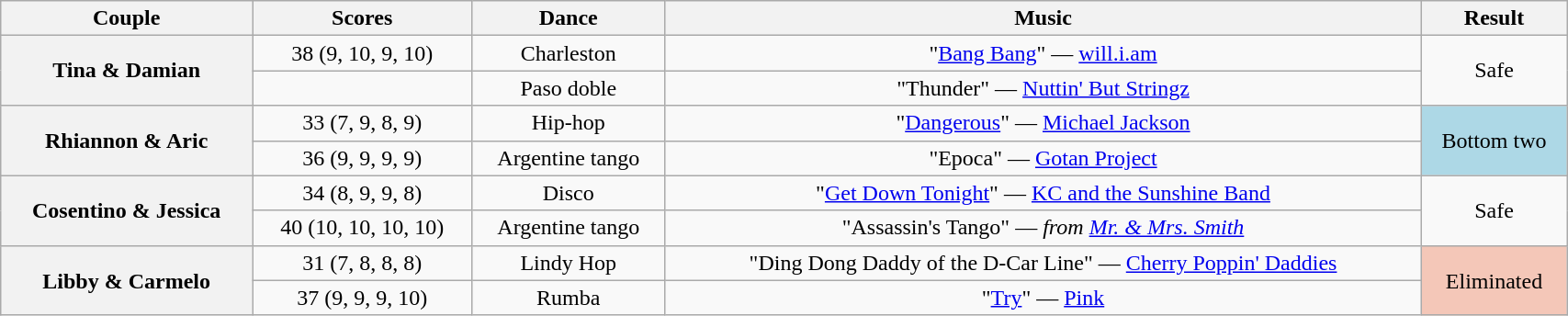<table class="wikitable sortable" style="text-align:center; width: 90%">
<tr>
<th scope="col">Couple</th>
<th scope="col">Scores</th>
<th scope="col" class="unsortable">Dance</th>
<th scope="col" class="unsortable">Music</th>
<th scope="col" class="unsortable">Result</th>
</tr>
<tr>
<th scope="row" rowspan=2>Tina & Damian</th>
<td>38 (9, 10, 9, 10)</td>
<td>Charleston</td>
<td>"<a href='#'>Bang Bang</a>" — <a href='#'>will.i.am</a></td>
<td rowspan="2">Safe</td>
</tr>
<tr>
<td></td>
<td>Paso doble</td>
<td>"Thunder" — <a href='#'>Nuttin' But Stringz</a></td>
</tr>
<tr>
<th scope="row" rowspan=2>Rhiannon & Aric</th>
<td>33 (7, 9, 8, 9)</td>
<td>Hip-hop</td>
<td>"<a href='#'>Dangerous</a>" — <a href='#'>Michael Jackson</a></td>
<td rowspan="2" bgcolor="lightblue">Bottom two</td>
</tr>
<tr>
<td>36 (9, 9, 9, 9)</td>
<td>Argentine tango</td>
<td>"Epoca" — <a href='#'>Gotan Project</a></td>
</tr>
<tr>
<th scope="row" rowspan=2>Cosentino & Jessica</th>
<td>34 (8, 9, 9, 8)</td>
<td>Disco</td>
<td>"<a href='#'>Get Down Tonight</a>" — <a href='#'>KC and the Sunshine Band</a></td>
<td rowspan="2">Safe</td>
</tr>
<tr>
<td>40 (10, 10, 10, 10)</td>
<td>Argentine tango</td>
<td>"Assassin's Tango" — <em>from <a href='#'>Mr. & Mrs. Smith</a></em></td>
</tr>
<tr>
<th scope="row" rowspan=2>Libby & Carmelo</th>
<td>31 (7, 8, 8, 8)</td>
<td>Lindy Hop</td>
<td>"Ding Dong Daddy of the D-Car Line" — <a href='#'>Cherry Poppin' Daddies</a></td>
<td rowspan="2" bgcolor="f4c7b8">Eliminated</td>
</tr>
<tr>
<td>37 (9, 9, 9, 10)</td>
<td>Rumba</td>
<td>"<a href='#'>Try</a>" — <a href='#'>Pink</a></td>
</tr>
</table>
